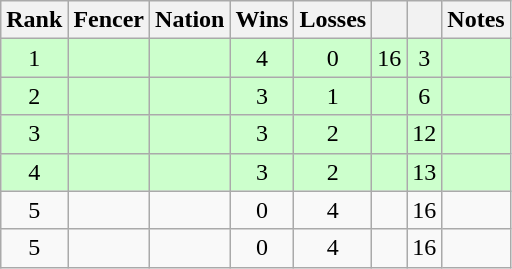<table class="wikitable sortable" style="text-align: center;">
<tr>
<th>Rank</th>
<th>Fencer</th>
<th>Nation</th>
<th>Wins</th>
<th>Losses</th>
<th></th>
<th></th>
<th>Notes</th>
</tr>
<tr style="background:#cfc;">
<td>1</td>
<td align=left></td>
<td align=left></td>
<td>4</td>
<td>0</td>
<td>16</td>
<td>3</td>
<td></td>
</tr>
<tr style="background:#cfc;">
<td>2</td>
<td align=left></td>
<td align=left></td>
<td>3</td>
<td>1</td>
<td></td>
<td>6</td>
<td></td>
</tr>
<tr style="background:#cfc;">
<td>3</td>
<td align=left></td>
<td align=left></td>
<td>3</td>
<td>2</td>
<td></td>
<td>12</td>
<td></td>
</tr>
<tr style="background:#cfc;">
<td>4</td>
<td align=left></td>
<td align=left></td>
<td>3</td>
<td>2</td>
<td></td>
<td>13</td>
<td></td>
</tr>
<tr>
<td>5</td>
<td align=left></td>
<td align=left></td>
<td>0</td>
<td>4</td>
<td></td>
<td>16</td>
<td></td>
</tr>
<tr>
<td>5</td>
<td align=left></td>
<td align=left></td>
<td>0</td>
<td>4</td>
<td></td>
<td>16</td>
<td></td>
</tr>
</table>
